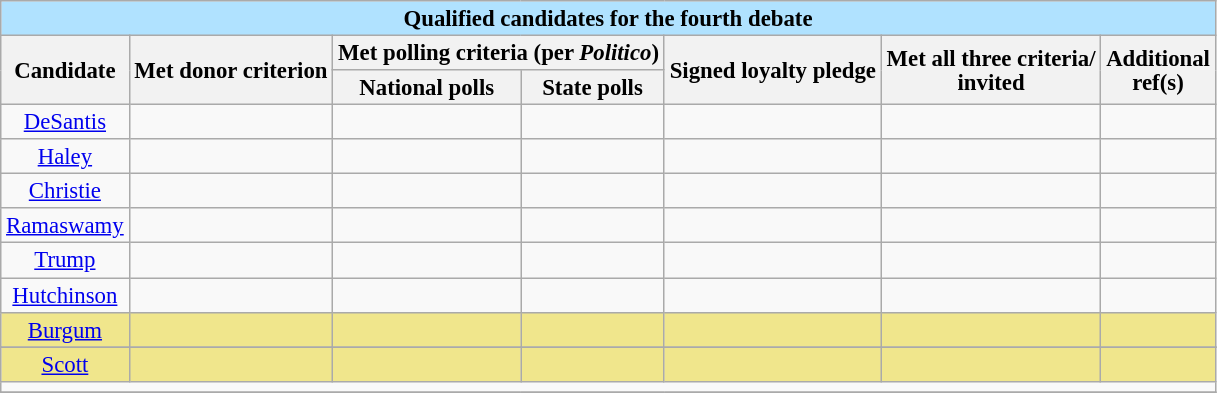<table class="wikitable sortable collapsible" style="text-align:center;font-size:95%;line-height:16px;">
<tr>
<td colspan="8" style="color:black; vertical-align:top; text-align:center; background-color:#B0E2FF;" class="table-no"><strong>Qualified candidates for the fourth debate</strong></td>
</tr>
<tr>
<th rowspan=2>Candidate</th>
<th rowspan=2>Met donor criterion</th>
<th colspan=2>Met polling criteria (per <em>Politico</em>)</th>
<th rowspan=2>Signed loyalty pledge</th>
<th rowspan=2>Met all three criteria/<br>invited</th>
<th rowspan=2 class="unsortable">Additional<br>ref(s)</th>
</tr>
<tr>
<th>National polls</th>
<th>State polls</th>
</tr>
<tr>
<td><a href='#'>DeSantis</a></td>
<td></td>
<td><br></td>
<td><br></td>
<td></td>
<td></td>
<td></td>
</tr>
<tr>
<td><a href='#'>Haley</a></td>
<td></td>
<td><br></td>
<td><br></td>
<td></td>
<td></td>
<td></td>
</tr>
<tr>
<td><a href='#'>Christie</a></td>
<td></td>
<td><br></td>
<td><br></td>
<td></td>
<td></td>
<td></td>
</tr>
<tr>
<td><a href='#'>Ramaswamy</a></td>
<td></td>
<td><br></td>
<td><br></td>
<td></td>
<td></td>
<td></td>
</tr>
<tr>
<td><a href='#'>Trump</a></td>
<td></td>
<td><br></td>
<td><br></td>
<td></td>
<td></td>
<td></td>
</tr>
<tr>
<td><a href='#'>Hutchinson</a></td>
<td><br></td>
<td><br></td>
<td><br></td>
<td></td>
<td></td>
<td></td>
</tr>
<tr style="background:#f0e68c;">
<td><a href='#'>Burgum</a></td>
<td></td>
<td><br></td>
<td><br></td>
<td></td>
<td></td>
<td></td>
</tr>
<tr>
</tr>
<tr style="background:#f0e68c;">
<td><a href='#'>Scott</a></td>
<td><br></td>
<td><br></td>
<td><br></td>
<td></td>
<td></td>
<td></td>
</tr>
<tr>
<td colspan="8" class="table-no" style="text-align:left;"></td>
</tr>
<tr>
</tr>
</table>
